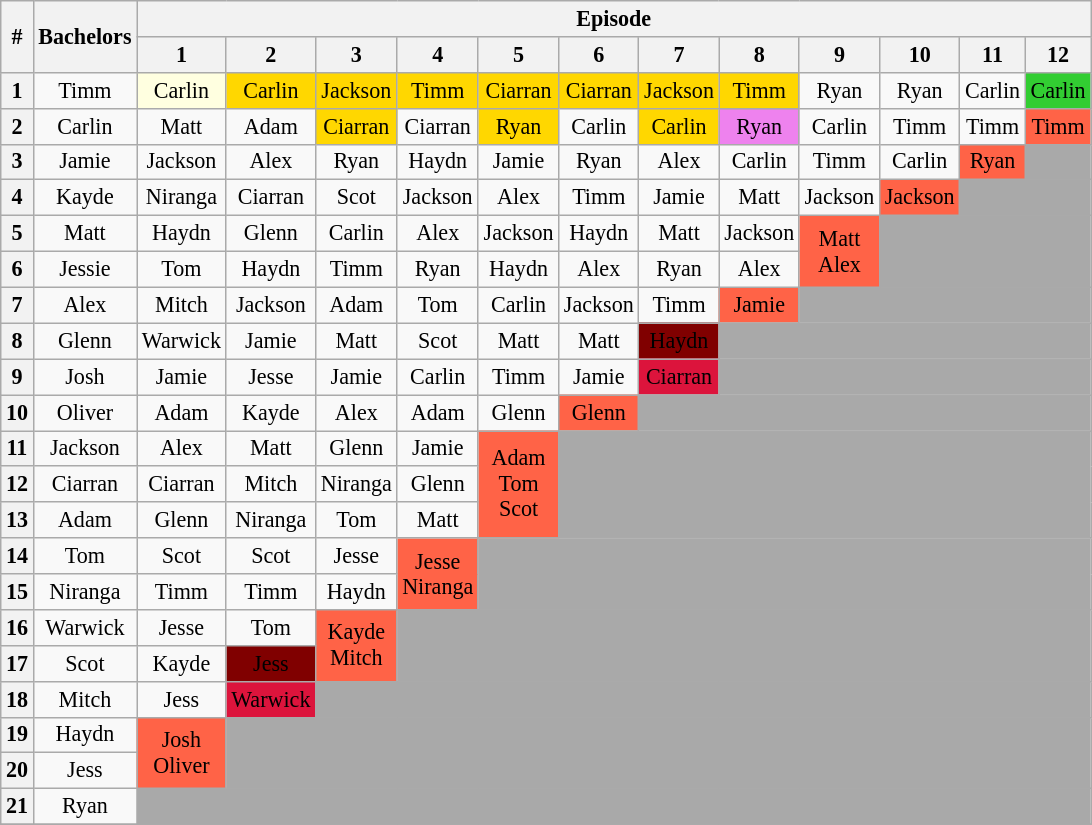<table class="wikitable" style="text-align:center; font-size:92%">
<tr>
<th rowspan="2">#</th>
<th rowspan="2">Bachelors</th>
<th colspan="12">Episode</th>
</tr>
<tr>
<th>1</th>
<th>2</th>
<th>3</th>
<th>4</th>
<th>5</th>
<th>6</th>
<th>7</th>
<th>8</th>
<th>9</th>
<th>10</th>
<th>11</th>
<th>12</th>
</tr>
<tr>
<th>1</th>
<td>Timm</td>
<td bgcolor="#FFFFE0">Carlin</td>
<td bgcolor="gold">Carlin</td>
<td bgcolor="gold">Jackson</td>
<td bgcolor="gold">Timm</td>
<td bgcolor="gold">Ciarran</td>
<td bgcolor="gold">Ciarran</td>
<td bgcolor="gold">Jackson</td>
<td bgcolor="gold">Timm</td>
<td>Ryan</td>
<td>Ryan</td>
<td>Carlin</td>
<td bgcolor="limegreen">Carlin</td>
</tr>
<tr>
<th>2</th>
<td>Carlin</td>
<td>Matt</td>
<td>Adam</td>
<td bgcolor="gold">Ciarran</td>
<td>Ciarran</td>
<td bgcolor="gold">Ryan</td>
<td>Carlin</td>
<td bgcolor="gold">Carlin</td>
<td bgcolor="violet">Ryan</td>
<td>Carlin</td>
<td>Timm</td>
<td>Timm</td>
<td bgcolor="tomato">Timm</td>
</tr>
<tr>
<th>3</th>
<td>Jamie</td>
<td>Jackson</td>
<td>Alex</td>
<td>Ryan</td>
<td>Haydn</td>
<td>Jamie</td>
<td>Ryan</td>
<td>Alex</td>
<td>Carlin</td>
<td>Timm</td>
<td>Carlin</td>
<td bgcolor="tomato">Ryan</td>
<td bgcolor="darkgray"></td>
</tr>
<tr>
<th>4</th>
<td>Kayde</td>
<td>Niranga</td>
<td>Ciarran</td>
<td>Scot</td>
<td>Jackson</td>
<td>Alex</td>
<td>Timm</td>
<td>Jamie</td>
<td>Matt</td>
<td>Jackson</td>
<td bgcolor="tomato">Jackson</td>
<td bgcolor="darkgray" colspan="2"></td>
</tr>
<tr>
<th>5</th>
<td>Matt</td>
<td>Haydn</td>
<td>Glenn</td>
<td>Carlin</td>
<td>Alex</td>
<td>Jackson</td>
<td>Haydn</td>
<td>Matt</td>
<td>Jackson</td>
<td bgcolor="tomato" rowspan="2">Matt<br>Alex</td>
<td bgcolor="darkgray" colspan="3" rowspan="2"></td>
</tr>
<tr>
<th>6</th>
<td>Jessie</td>
<td>Tom</td>
<td>Haydn</td>
<td>Timm</td>
<td>Ryan</td>
<td>Haydn</td>
<td>Alex</td>
<td>Ryan</td>
<td>Alex</td>
</tr>
<tr>
<th>7</th>
<td>Alex</td>
<td>Mitch</td>
<td>Jackson</td>
<td>Adam</td>
<td>Tom</td>
<td>Carlin</td>
<td>Jackson</td>
<td>Timm</td>
<td bgcolor="tomato">Jamie</td>
<td bgcolor="darkgray" colspan="4"></td>
</tr>
<tr>
<th>8</th>
<td>Glenn</td>
<td>Warwick</td>
<td>Jamie</td>
<td>Matt</td>
<td>Scot</td>
<td>Matt</td>
<td>Matt</td>
<td style="background:maroon; text-align:center;"><span>Haydn</span></td>
<td bgcolor="darkgray" colspan="5"></td>
</tr>
<tr>
<th>9</th>
<td>Josh</td>
<td>Jamie</td>
<td>Jesse</td>
<td>Jamie</td>
<td>Carlin</td>
<td>Timm</td>
<td>Jamie</td>
<td style="background:crimson; text-align:center;"><span>Ciarran</span></td>
<td bgcolor="darkgray" colspan="6"></td>
</tr>
<tr>
<th>10</th>
<td>Oliver</td>
<td>Adam</td>
<td>Kayde</td>
<td>Alex</td>
<td>Adam</td>
<td>Glenn</td>
<td bgcolor="tomato">Glenn</td>
<td bgcolor="darkgray" colspan="7"></td>
</tr>
<tr>
<th>11</th>
<td>Jackson</td>
<td>Alex</td>
<td>Matt</td>
<td>Glenn</td>
<td>Jamie</td>
<td bgcolor="tomato" rowspan="3">Adam<br>Tom<br>Scot</td>
<td bgcolor="darkgray" colspan="7" rowspan="3"></td>
</tr>
<tr>
<th>12</th>
<td>Ciarran</td>
<td>Ciarran</td>
<td>Mitch</td>
<td>Niranga</td>
<td>Glenn</td>
</tr>
<tr>
<th>13</th>
<td>Adam</td>
<td>Glenn</td>
<td>Niranga</td>
<td>Tom</td>
<td>Matt</td>
</tr>
<tr>
<th>14</th>
<td>Tom</td>
<td>Scot</td>
<td>Scot</td>
<td>Jesse</td>
<td bgcolor="tomato" rowspan="2">Jesse<br>Niranga</td>
<td bgcolor="darkgray" colspan="8" rowspan="2"></td>
</tr>
<tr>
<th>15</th>
<td>Niranga</td>
<td>Timm</td>
<td>Timm</td>
<td>Haydn</td>
</tr>
<tr>
<th>16</th>
<td>Warwick</td>
<td>Jesse</td>
<td>Tom</td>
<td bgcolor="tomato" rowspan="2">Kayde<br>Mitch</td>
<td bgcolor="darkgray" colspan="10" rowspan="2"></td>
</tr>
<tr>
<th>17</th>
<td>Scot</td>
<td>Kayde</td>
<td style="background:maroon; text-align:center;"><span>Jess</span></td>
</tr>
<tr>
<th>18</th>
<td>Mitch</td>
<td>Jess</td>
<td style="background:crimson; text-align:center;"><span>Warwick</span></td>
<td bgcolor="darkgray" colspan="11"></td>
</tr>
<tr>
<th>19</th>
<td>Haydn</td>
<td bgcolor="tomato" rowspan="2">Josh<br>Oliver</td>
<td bgcolor="darkgray" colspan="11" rowspan="2"></td>
</tr>
<tr>
<th>20</th>
<td>Jess</td>
</tr>
<tr>
<th>21</th>
<td>Ryan</td>
<td bgcolor="darkgray" colspan="12"></td>
</tr>
<tr>
</tr>
</table>
